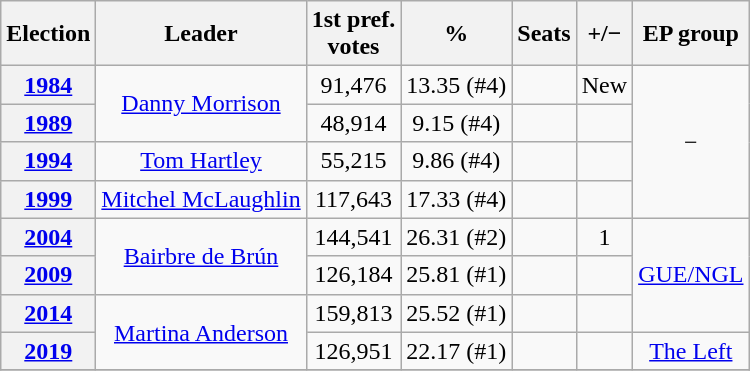<table class="wikitable" style=text-align:center; font-size:97%;">
<tr>
<th>Election</th>
<th>Leader</th>
<th>1st pref. <br>votes</th>
<th>%</th>
<th>Seats</th>
<th>+/−</th>
<th>EP group</th>
</tr>
<tr>
<th><a href='#'>1984</a></th>
<td rowspan="2"><a href='#'>Danny Morrison</a></td>
<td>91,476</td>
<td>13.35 (#4)</td>
<td></td>
<td>New</td>
<td rowspan="4">−</td>
</tr>
<tr>
<th><a href='#'>1989</a></th>
<td>48,914</td>
<td>9.15 (#4)</td>
<td></td>
<td></td>
</tr>
<tr>
<th><a href='#'>1994</a></th>
<td><a href='#'>Tom Hartley</a></td>
<td>55,215</td>
<td>9.86 (#4)</td>
<td></td>
<td></td>
</tr>
<tr>
<th><a href='#'>1999</a></th>
<td><a href='#'>Mitchel McLaughlin</a></td>
<td>117,643</td>
<td>17.33 (#4)</td>
<td></td>
<td></td>
</tr>
<tr>
<th><a href='#'>2004</a></th>
<td rowspan="2"><a href='#'>Bairbre de Brún</a></td>
<td>144,541</td>
<td>26.31 (#2)</td>
<td></td>
<td> 1</td>
<td rowspan="3"><a href='#'>GUE/NGL</a></td>
</tr>
<tr>
<th><a href='#'>2009</a></th>
<td>126,184</td>
<td>25.81 (#1)</td>
<td></td>
<td></td>
</tr>
<tr>
<th><a href='#'>2014</a></th>
<td rowspan="2"><a href='#'>Martina Anderson</a></td>
<td>159,813</td>
<td>25.52 (#1)</td>
<td></td>
<td></td>
</tr>
<tr>
<th><a href='#'>2019</a></th>
<td>126,951</td>
<td>22.17 (#1)</td>
<td></td>
<td></td>
<td><a href='#'>The Left</a></td>
</tr>
<tr>
</tr>
</table>
